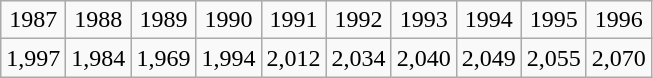<table class="wikitable" style="text-align:center">
<tr>
<td>1987</td>
<td>1988</td>
<td>1989</td>
<td>1990</td>
<td>1991</td>
<td>1992</td>
<td>1993</td>
<td>1994</td>
<td>1995</td>
<td>1996</td>
</tr>
<tr>
<td>1,997</td>
<td>1,984</td>
<td>1,969</td>
<td>1,994</td>
<td>2,012</td>
<td>2,034</td>
<td>2,040</td>
<td>2,049</td>
<td>2,055</td>
<td>2,070</td>
</tr>
</table>
